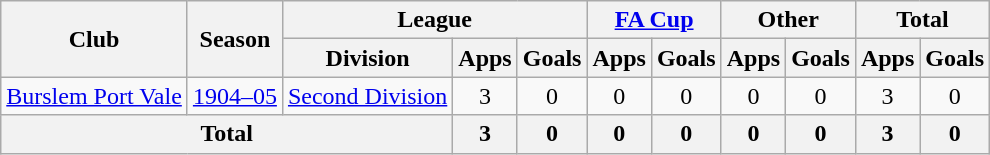<table class="wikitable" style="text-align:center">
<tr>
<th rowspan="2">Club</th>
<th rowspan="2">Season</th>
<th colspan="3">League</th>
<th colspan="2"><a href='#'>FA Cup</a></th>
<th colspan="2">Other</th>
<th colspan="2">Total</th>
</tr>
<tr>
<th>Division</th>
<th>Apps</th>
<th>Goals</th>
<th>Apps</th>
<th>Goals</th>
<th>Apps</th>
<th>Goals</th>
<th>Apps</th>
<th>Goals</th>
</tr>
<tr>
<td><a href='#'>Burslem Port Vale</a></td>
<td><a href='#'>1904–05</a></td>
<td><a href='#'>Second Division</a></td>
<td>3</td>
<td>0</td>
<td>0</td>
<td>0</td>
<td>0</td>
<td>0</td>
<td>3</td>
<td>0</td>
</tr>
<tr>
<th colspan="3">Total</th>
<th>3</th>
<th>0</th>
<th>0</th>
<th>0</th>
<th>0</th>
<th>0</th>
<th>3</th>
<th>0</th>
</tr>
</table>
